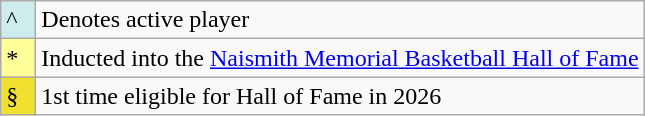<table class="wikitable">
<tr>
<td style="background:#cfecec; width:1em;">^</td>
<td>Denotes active player</td>
</tr>
<tr>
<td style="background-color:#FFFF99; width:1em">*</td>
<td>Inducted into the <a href='#'>Naismith Memorial Basketball Hall of Fame</a></td>
</tr>
<tr>
<td style="background:#F0E130; width:1em">§</td>
<td>1st time eligible for Hall of Fame in 2026</td>
</tr>
</table>
